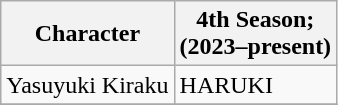<table class="wikitable">
<tr>
<th>Character</th>
<th>4th Season;<br>(2023–present)</th>
</tr>
<tr>
<td>Yasuyuki Kiraku</td>
<td>HARUKI</td>
</tr>
<tr>
</tr>
</table>
